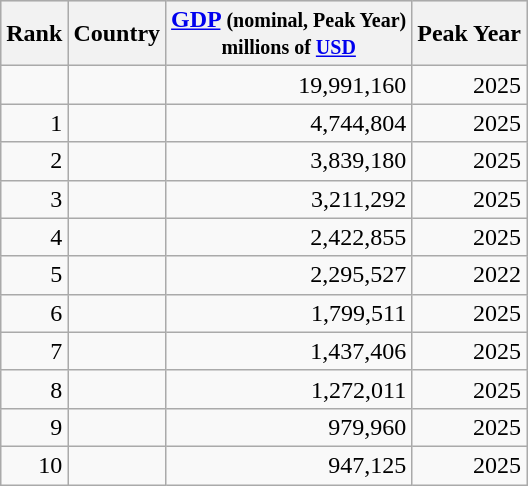<table class="wikitable" style="text-align: right; float:left; border:1px solid #aaa; margin:10px">
<tr style="background:#dbdbdb;">
<th>Rank</th>
<th>Country</th>
<th><a href='#'>GDP</a> <small>(nominal, Peak Year)</small><br><small>millions of <a href='#'>USD</a></small></th>
<th>Peak Year</th>
</tr>
<tr>
<td></td>
<td align="left"><em></em></td>
<td>19,991,160</td>
<td>2025</td>
</tr>
<tr>
<td>1</td>
<td align=left></td>
<td>4,744,804</td>
<td>2025</td>
</tr>
<tr>
<td>2</td>
<td align=left></td>
<td>3,839,180</td>
<td>2025</td>
</tr>
<tr>
<td>3</td>
<td align=left></td>
<td>3,211,292</td>
<td>2025</td>
</tr>
<tr>
<td>4</td>
<td align=left></td>
<td>2,422,855</td>
<td>2025</td>
</tr>
<tr>
<td>5</td>
<td align=left></td>
<td>2,295,527</td>
<td>2022</td>
</tr>
<tr>
<td>6</td>
<td align=left></td>
<td>1,799,511</td>
<td>2025</td>
</tr>
<tr>
<td>7</td>
<td align=left></td>
<td>1,437,406</td>
<td>2025</td>
</tr>
<tr>
<td>8</td>
<td align=left></td>
<td>1,272,011</td>
<td>2025</td>
</tr>
<tr>
<td>9</td>
<td align=left></td>
<td>979,960</td>
<td>2025</td>
</tr>
<tr>
<td>10</td>
<td align=left></td>
<td>947,125</td>
<td>2025</td>
</tr>
</table>
